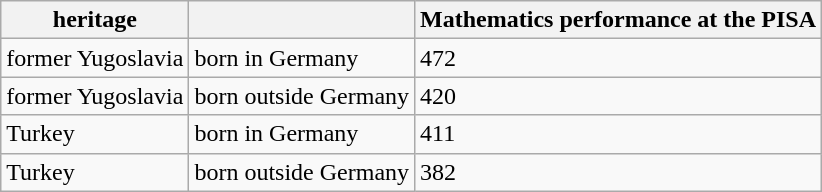<table class="wikitable">
<tr>
<th>heritage</th>
<th></th>
<th>Mathematics performance at the PISA</th>
</tr>
<tr>
<td>former Yugoslavia</td>
<td>born in Germany</td>
<td>472</td>
</tr>
<tr>
<td>former Yugoslavia</td>
<td>born outside Germany</td>
<td>420</td>
</tr>
<tr>
<td>Turkey</td>
<td>born in Germany</td>
<td>411</td>
</tr>
<tr>
<td>Turkey</td>
<td>born outside Germany</td>
<td>382</td>
</tr>
</table>
